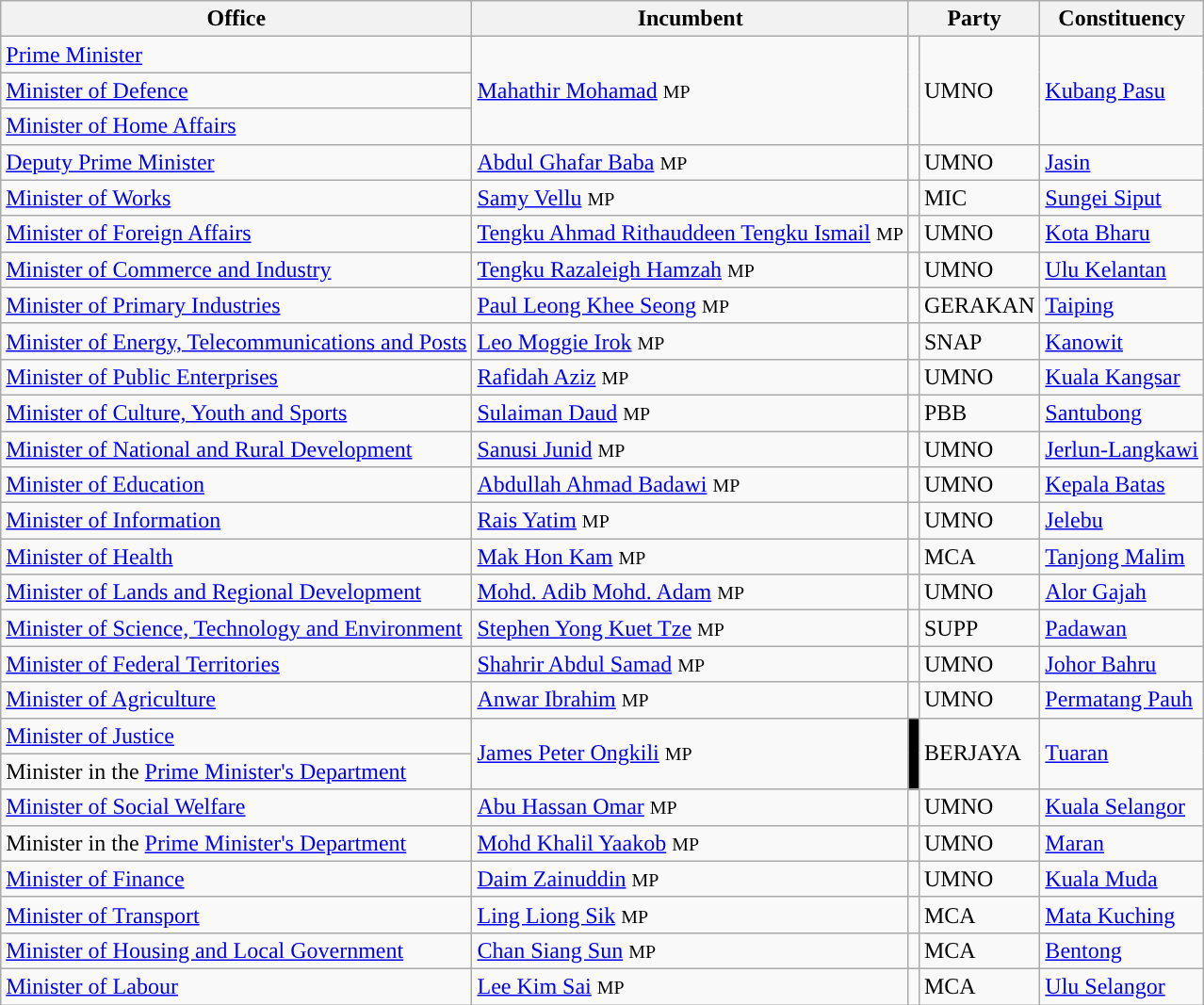<table class="sortable wikitable">
<tr>
<th>Office</th>
<th>Incumbent</th>
<th colspan=2>Party</th>
<th>Constituency</th>
</tr>
<tr>
<td><a href='#'>Prime Minister</a></td>
<td rowspan=3><a href='#'>Mahathir Mohamad</a> <small>MP</small></td>
<td rowspan=3></td>
<td rowspan=3>UMNO</td>
<td rowspan=3><a href='#'>Kubang Pasu</a></td>
</tr>
<tr>
<td><a href='#'>Minister of Defence</a></td>
</tr>
<tr>
<td><a href='#'>Minister of Home Affairs</a></td>
</tr>
<tr>
<td><a href='#'>Deputy Prime Minister</a></td>
<td><a href='#'>Abdul Ghafar Baba</a> <small>MP</small></td>
<td rowspan=1></td>
<td>UMNO</td>
<td><a href='#'>Jasin</a></td>
</tr>
<tr>
<td><a href='#'>Minister of Works</a></td>
<td><a href='#'>Samy Vellu</a> <small>MP</small></td>
<td rowspan=1></td>
<td>MIC</td>
<td><a href='#'>Sungei Siput</a></td>
</tr>
<tr>
<td><a href='#'>Minister of Foreign Affairs</a></td>
<td><a href='#'>Tengku Ahmad Rithauddeen Tengku Ismail</a> <small>MP</small></td>
<td rowspan=1></td>
<td>UMNO</td>
<td><a href='#'>Kota Bharu</a></td>
</tr>
<tr>
<td><a href='#'>Minister of Commerce and Industry</a></td>
<td><a href='#'>Tengku Razaleigh Hamzah</a> <small>MP</small></td>
<td rowspan=1></td>
<td>UMNO</td>
<td><a href='#'>Ulu Kelantan</a></td>
</tr>
<tr>
<td><a href='#'>Minister of Primary Industries</a></td>
<td><a href='#'>Paul Leong Khee Seong</a> <small>MP</small></td>
<td rowspan=1></td>
<td>GERAKAN</td>
<td><a href='#'>Taiping</a></td>
</tr>
<tr>
<td><a href='#'>Minister of Energy, Telecommunications and Posts</a></td>
<td><a href='#'>Leo Moggie Irok</a> <small>MP</small></td>
<td rowspan=1></td>
<td>SNAP</td>
<td><a href='#'>Kanowit</a></td>
</tr>
<tr>
<td><a href='#'>Minister of Public Enterprises</a></td>
<td><a href='#'>Rafidah Aziz</a> <small>MP</small></td>
<td rowspan=1></td>
<td>UMNO</td>
<td><a href='#'>Kuala Kangsar</a></td>
</tr>
<tr>
<td><a href='#'>Minister of Culture, Youth and Sports</a></td>
<td><a href='#'>Sulaiman Daud</a> <small>MP</small></td>
<td rowspan=1></td>
<td>PBB</td>
<td><a href='#'>Santubong</a></td>
</tr>
<tr>
<td><a href='#'>Minister of National and Rural Development</a></td>
<td><a href='#'>Sanusi Junid</a> <small>MP</small></td>
<td rowspan=1></td>
<td>UMNO</td>
<td><a href='#'>Jerlun-Langkawi</a></td>
</tr>
<tr>
<td><a href='#'>Minister of Education</a></td>
<td><a href='#'>Abdullah Ahmad Badawi</a> <small>MP</small></td>
<td rowspan=1></td>
<td>UMNO</td>
<td><a href='#'>Kepala Batas</a></td>
</tr>
<tr>
<td><a href='#'>Minister of Information</a></td>
<td><a href='#'>Rais Yatim</a> <small>MP</small></td>
<td rowspan=1></td>
<td>UMNO</td>
<td><a href='#'>Jelebu</a></td>
</tr>
<tr>
<td><a href='#'>Minister of Health</a></td>
<td><a href='#'>Mak Hon Kam</a> <small>MP</small></td>
<td rowspan=1></td>
<td>MCA</td>
<td><a href='#'>Tanjong Malim</a></td>
</tr>
<tr>
<td><a href='#'>Minister of Lands and Regional Development</a></td>
<td><a href='#'>Mohd. Adib Mohd. Adam</a> <small>MP</small></td>
<td rowspan=1></td>
<td>UMNO</td>
<td><a href='#'>Alor Gajah</a></td>
</tr>
<tr>
<td><a href='#'>Minister of Science, Technology and Environment</a></td>
<td><a href='#'>Stephen Yong Kuet Tze</a> <small>MP</small></td>
<td rowspan=1></td>
<td>SUPP</td>
<td><a href='#'>Padawan</a></td>
</tr>
<tr>
<td><a href='#'>Minister of Federal Territories</a></td>
<td><a href='#'>Shahrir Abdul Samad</a> <small>MP</small></td>
<td rowspan=1></td>
<td>UMNO</td>
<td><a href='#'>Johor Bahru</a></td>
</tr>
<tr>
<td><a href='#'>Minister of Agriculture</a></td>
<td><a href='#'>Anwar Ibrahim</a> <small>MP</small></td>
<td rowspan=1></td>
<td>UMNO</td>
<td><a href='#'>Permatang Pauh</a></td>
</tr>
<tr>
<td><a href='#'>Minister of Justice</a></td>
<td rowspan=2><a href='#'>James Peter Ongkili</a> <small>MP</small></td>
<td rowspan=2 bgcolor=black></td>
<td rowspan=2>BERJAYA</td>
<td rowspan=2><a href='#'>Tuaran</a></td>
</tr>
<tr>
<td>Minister in the <a href='#'>Prime Minister's Department</a></td>
</tr>
<tr>
<td><a href='#'>Minister of Social Welfare</a></td>
<td><a href='#'>Abu Hassan Omar</a> <small>MP</small></td>
<td rowspan=1></td>
<td>UMNO</td>
<td><a href='#'>Kuala Selangor</a></td>
</tr>
<tr>
<td>Minister in the <a href='#'>Prime Minister's Department</a></td>
<td><a href='#'>Mohd Khalil Yaakob</a> <small>MP</small></td>
<td rowspan=1></td>
<td>UMNO</td>
<td><a href='#'>Maran</a></td>
</tr>
<tr>
<td><a href='#'>Minister of Finance</a></td>
<td><a href='#'>Daim Zainuddin</a> <small>MP</small></td>
<td rowspan=1></td>
<td>UMNO</td>
<td><a href='#'>Kuala Muda</a></td>
</tr>
<tr>
<td><a href='#'>Minister of Transport</a></td>
<td><a href='#'>Ling Liong Sik</a> <small>MP</small></td>
<td rowspan=1></td>
<td>MCA</td>
<td><a href='#'>Mata Kuching</a></td>
</tr>
<tr>
<td><a href='#'>Minister of Housing and Local Government</a></td>
<td><a href='#'>Chan Siang Sun</a> <small>MP</small></td>
<td rowspan=1></td>
<td>MCA</td>
<td><a href='#'>Bentong</a></td>
</tr>
<tr>
<td><a href='#'>Minister of Labour</a></td>
<td><a href='#'>Lee Kim Sai</a> <small>MP</small></td>
<td></td>
<td>MCA</td>
<td><a href='#'>Ulu Selangor</a></td>
</tr>
</table>
